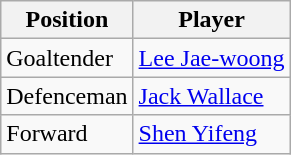<table class="wikitable">
<tr>
<th>Position</th>
<th>Player</th>
</tr>
<tr>
<td>Goaltender</td>
<td> <a href='#'>Lee Jae-woong</a></td>
</tr>
<tr>
<td>Defenceman</td>
<td> <a href='#'>Jack Wallace</a></td>
</tr>
<tr>
<td>Forward</td>
<td> <a href='#'>Shen Yifeng</a></td>
</tr>
</table>
